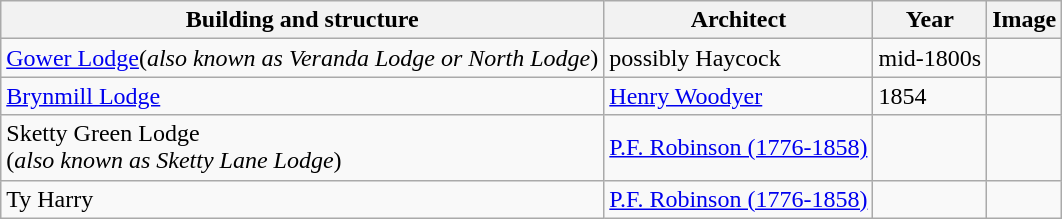<table class="wikitable sortable">
<tr>
<th>Building and structure</th>
<th>Architect</th>
<th>Year</th>
<th>Image</th>
</tr>
<tr>
<td><a href='#'>Gower Lodge</a>(<em>also known as Veranda Lodge or North Lodge</em>)</td>
<td>possibly Haycock</td>
<td>mid-1800s</td>
<td></td>
</tr>
<tr>
<td><a href='#'>Brynmill Lodge</a></td>
<td><a href='#'>Henry Woodyer</a></td>
<td>1854</td>
<td></td>
</tr>
<tr>
<td>Sketty Green Lodge<br>(<em>also known as Sketty Lane Lodge</em>)</td>
<td><a href='#'>P.F. Robinson (1776-1858)</a></td>
<td></td>
<td></td>
</tr>
<tr>
<td>Ty Harry</td>
<td><a href='#'>P.F. Robinson (1776-1858)</a></td>
<td></td>
<td></td>
</tr>
</table>
